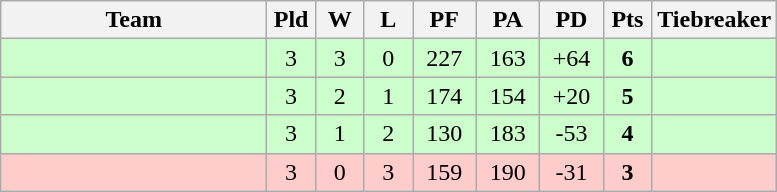<table class="wikitable" style="text-align:center;">
<tr>
<th width=170>Team</th>
<th width=25>Pld</th>
<th width=25>W</th>
<th width=25>L</th>
<th width=35>PF</th>
<th width=35>PA</th>
<th width=35>PD</th>
<th width=25>Pts</th>
<th width=50>Tiebreaker</th>
</tr>
<tr bgcolor=ccffcc>
<td align="left"></td>
<td>3</td>
<td>3</td>
<td>0</td>
<td>227</td>
<td>163</td>
<td>+64</td>
<td><strong>6</strong></td>
<td></td>
</tr>
<tr bgcolor=ccffcc>
<td align="left"></td>
<td>3</td>
<td>2</td>
<td>1</td>
<td>174</td>
<td>154</td>
<td>+20</td>
<td><strong>5</strong></td>
<td></td>
</tr>
<tr bgcolor=ccffcc>
<td align="left"></td>
<td>3</td>
<td>1</td>
<td>2</td>
<td>130</td>
<td>183</td>
<td>-53</td>
<td><strong>4</strong></td>
<td></td>
</tr>
<tr bgcolor=ffcccc>
<td align="left"></td>
<td>3</td>
<td>0</td>
<td>3</td>
<td>159</td>
<td>190</td>
<td>-31</td>
<td><strong>3</strong></td>
<td></td>
</tr>
</table>
